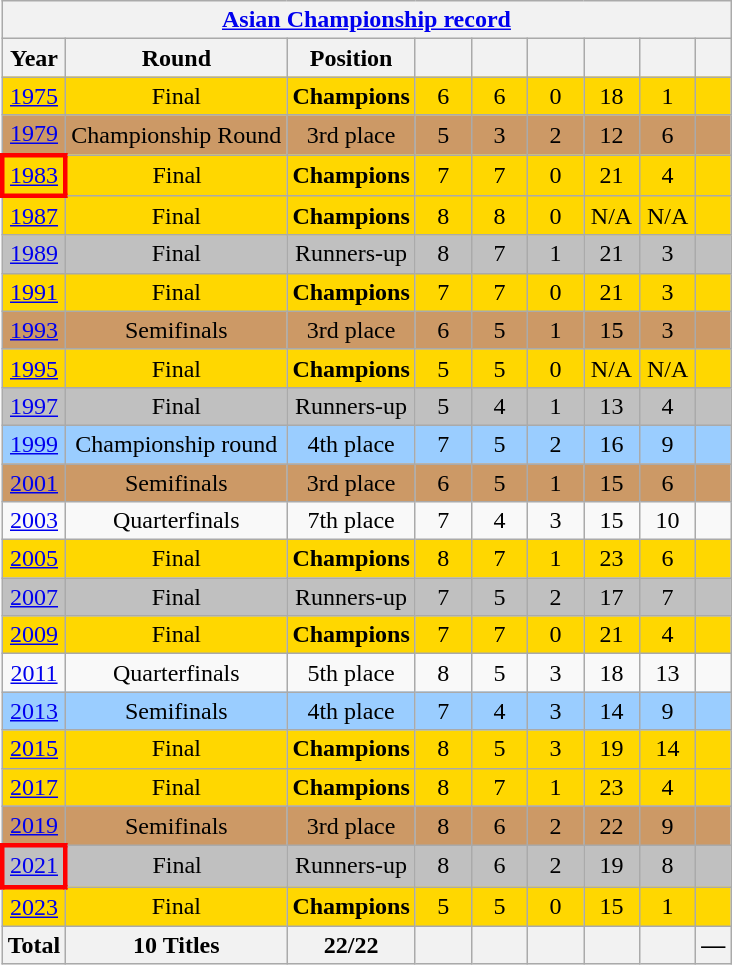<table class="wikitable" style="text-align: center;">
<tr>
<th colspan=9><a href='#'>Asian Championship record</a></th>
</tr>
<tr>
<th>Year</th>
<th>Round</th>
<th>Position</th>
<th width=30></th>
<th width=30></th>
<th width=30></th>
<th width=30></th>
<th width=30></th>
<th></th>
</tr>
<tr bgcolor=gold>
<td> <a href='#'>1975</a></td>
<td>Final</td>
<td><strong>Champions</strong></td>
<td>6</td>
<td>6</td>
<td>0</td>
<td>18</td>
<td>1</td>
<td></td>
</tr>
<tr bgcolor=#cc9966>
<td> <a href='#'>1979</a></td>
<td>Championship Round</td>
<td>3rd place</td>
<td>5</td>
<td>3</td>
<td>2</td>
<td>12</td>
<td>6</td>
<td></td>
</tr>
<tr bgcolor=gold>
<td style="border: 3px solid red"> <a href='#'>1983</a></td>
<td>Final</td>
<td><strong>Champions</strong></td>
<td>7</td>
<td>7</td>
<td>0</td>
<td>21</td>
<td>4</td>
<td></td>
</tr>
<tr bgcolor=gold>
<td> <a href='#'>1987</a></td>
<td>Final</td>
<td><strong>Champions</strong></td>
<td>8</td>
<td>8</td>
<td>0</td>
<td>N/A</td>
<td>N/A</td>
<td></td>
</tr>
<tr bgcolor=silver>
<td> <a href='#'>1989</a></td>
<td>Final</td>
<td>Runners-up</td>
<td>8</td>
<td>7</td>
<td>1</td>
<td>21</td>
<td>3</td>
<td></td>
</tr>
<tr bgcolor=gold>
<td> <a href='#'>1991</a></td>
<td>Final</td>
<td><strong>Champions</strong></td>
<td>7</td>
<td>7</td>
<td>0</td>
<td>21</td>
<td>3</td>
<td></td>
</tr>
<tr bgcolor=#cc9966>
<td> <a href='#'>1993</a></td>
<td>Semifinals</td>
<td>3rd place</td>
<td>6</td>
<td>5</td>
<td>1</td>
<td>15</td>
<td>3</td>
<td></td>
</tr>
<tr bgcolor=gold>
<td> <a href='#'>1995</a></td>
<td>Final</td>
<td><strong>Champions</strong></td>
<td>5</td>
<td>5</td>
<td>0</td>
<td>N/A</td>
<td>N/A</td>
<td></td>
</tr>
<tr bgcolor=silver>
<td> <a href='#'>1997</a></td>
<td>Final</td>
<td>Runners-up</td>
<td>5</td>
<td>4</td>
<td>1</td>
<td>13</td>
<td>4</td>
<td></td>
</tr>
<tr bgcolor=#9acdff>
<td> <a href='#'>1999</a></td>
<td>Championship round</td>
<td>4th place</td>
<td>7</td>
<td>5</td>
<td>2</td>
<td>16</td>
<td>9</td>
<td></td>
</tr>
<tr bgcolor=#cc9966>
<td> <a href='#'>2001</a></td>
<td>Semifinals</td>
<td>3rd place</td>
<td>6</td>
<td>5</td>
<td>1</td>
<td>15</td>
<td>6</td>
<td></td>
</tr>
<tr>
<td> <a href='#'>2003</a></td>
<td>Quarterfinals</td>
<td>7th place</td>
<td>7</td>
<td>4</td>
<td>3</td>
<td>15</td>
<td>10</td>
<td></td>
</tr>
<tr bgcolor=gold>
<td> <a href='#'>2005</a></td>
<td>Final</td>
<td><strong>Champions</strong></td>
<td>8</td>
<td>7</td>
<td>1</td>
<td>23</td>
<td>6</td>
<td></td>
</tr>
<tr bgcolor=silver>
<td> <a href='#'>2007</a></td>
<td>Final</td>
<td>Runners-up</td>
<td>7</td>
<td>5</td>
<td>2</td>
<td>17</td>
<td>7</td>
<td></td>
</tr>
<tr bgcolor=gold>
<td> <a href='#'>2009</a></td>
<td>Final</td>
<td><strong>Champions</strong></td>
<td>7</td>
<td>7</td>
<td>0</td>
<td>21</td>
<td>4</td>
<td></td>
</tr>
<tr>
<td> <a href='#'>2011</a></td>
<td>Quarterfinals</td>
<td>5th place</td>
<td>8</td>
<td>5</td>
<td>3</td>
<td>18</td>
<td>13</td>
<td></td>
</tr>
<tr bgcolor=#9acdff>
<td> <a href='#'>2013</a></td>
<td>Semifinals</td>
<td>4th place</td>
<td>7</td>
<td>4</td>
<td>3</td>
<td>14</td>
<td>9</td>
<td></td>
</tr>
<tr bgcolor=gold>
<td> <a href='#'>2015</a></td>
<td>Final</td>
<td><strong>Champions</strong></td>
<td>8</td>
<td>5</td>
<td>3</td>
<td>19</td>
<td>14</td>
<td></td>
</tr>
<tr bgcolor=gold>
<td> <a href='#'>2017</a></td>
<td>Final</td>
<td><strong>Champions</strong></td>
<td>8</td>
<td>7</td>
<td>1</td>
<td>23</td>
<td>4</td>
<td></td>
</tr>
<tr bgcolor=#cc9966>
<td> <a href='#'>2019</a></td>
<td>Semifinals</td>
<td>3rd place</td>
<td>8</td>
<td>6</td>
<td>2</td>
<td>22</td>
<td>9</td>
<td></td>
</tr>
<tr bgcolor=silver>
<td style="border: 3px solid red"> <a href='#'>2021</a></td>
<td>Final</td>
<td>Runners-up</td>
<td>8</td>
<td>6</td>
<td>2</td>
<td>19</td>
<td>8</td>
<td></td>
</tr>
<tr bgcolor=gold>
<td> <a href='#'>2023</a></td>
<td>Final</td>
<td><strong>Champions</strong></td>
<td>5</td>
<td>5</td>
<td>0</td>
<td>15</td>
<td>1</td>
<td></td>
</tr>
<tr>
<th>Total</th>
<th>10 Titles</th>
<th>22/22</th>
<th></th>
<th></th>
<th></th>
<th></th>
<th></th>
<th>—</th>
</tr>
</table>
